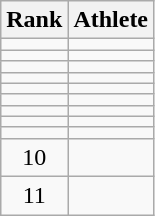<table class="wikitable sortable" style="text-align:center">
<tr>
<th>Rank</th>
<th>Athlete</th>
</tr>
<tr>
<td></td>
<td align=left></td>
</tr>
<tr>
<td></td>
<td align=left></td>
</tr>
<tr>
<td></td>
<td align=left></td>
</tr>
<tr>
<td></td>
<td align=left></td>
</tr>
<tr>
<td></td>
<td align=left></td>
</tr>
<tr>
<td></td>
<td align=left></td>
</tr>
<tr>
<td></td>
<td align=left></td>
</tr>
<tr>
<td></td>
<td align=left></td>
</tr>
<tr>
<td></td>
<td align=left></td>
</tr>
<tr>
<td>10</td>
<td align=left></td>
</tr>
<tr>
<td>11</td>
<td align=left></td>
</tr>
</table>
